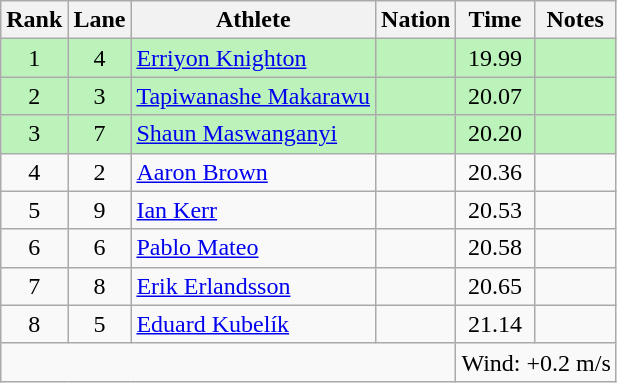<table class="wikitable sortable" style="text-align:center;">
<tr>
<th>Rank</th>
<th>Lane</th>
<th>Athlete</th>
<th>Nation</th>
<th>Time</th>
<th>Notes</th>
</tr>
<tr bgcolor=bbf3bb>
<td>1</td>
<td>4</td>
<td align=left><a href='#'>Erriyon Knighton</a></td>
<td align=left></td>
<td>19.99</td>
<td></td>
</tr>
<tr bgcolor=bbf3bb>
<td>2</td>
<td>3</td>
<td align=left><a href='#'>Tapiwanashe Makarawu</a></td>
<td align=left></td>
<td>20.07</td>
<td></td>
</tr>
<tr bgcolor=bbf3bb>
<td>3</td>
<td>7</td>
<td align=left><a href='#'>Shaun Maswanganyi</a></td>
<td align=left></td>
<td>20.20</td>
<td></td>
</tr>
<tr>
<td>4</td>
<td>2</td>
<td align=left><a href='#'>Aaron Brown</a></td>
<td align=left></td>
<td>20.36</td>
<td></td>
</tr>
<tr>
<td>5</td>
<td>9</td>
<td align=left><a href='#'>Ian Kerr</a></td>
<td align=left></td>
<td>20.53</td>
<td></td>
</tr>
<tr>
<td>6</td>
<td>6</td>
<td align=left><a href='#'>Pablo Mateo</a></td>
<td align=left></td>
<td>20.58</td>
<td></td>
</tr>
<tr>
<td>7</td>
<td>8</td>
<td align=left><a href='#'>Erik Erlandsson</a></td>
<td align=left></td>
<td>20.65</td>
<td></td>
</tr>
<tr>
<td>8</td>
<td>5</td>
<td align=left><a href='#'>Eduard Kubelík</a></td>
<td align=left></td>
<td>21.14</td>
<td></td>
</tr>
<tr class="sortbottom">
<td colspan="4"></td>
<td colspan="2" style="text-align:left;">Wind: +0.2 m/s</td>
</tr>
</table>
